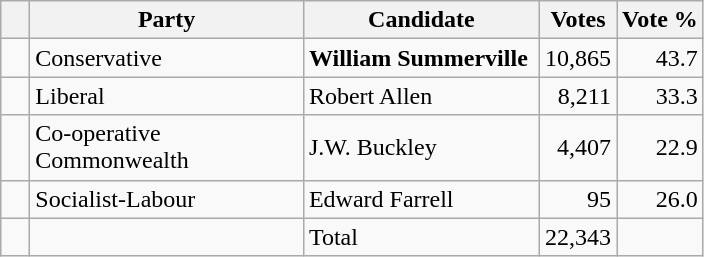<table class="wikitable">
<tr>
<th></th>
<th scope="col" width="175">Party</th>
<th scope="col" width="150">Candidate</th>
<th>Votes</th>
<th>Vote %</th>
</tr>
<tr>
<td>   </td>
<td>Conservative</td>
<td><strong>William Summerville</strong></td>
<td align=right>10,865</td>
<td align=right>43.7</td>
</tr>
<tr>
<td>   </td>
<td>Liberal</td>
<td>Robert Allen</td>
<td align=right>8,211</td>
<td align=right>33.3</td>
</tr>
<tr>
<td>   </td>
<td>Co-operative Commonwealth</td>
<td>J.W. Buckley</td>
<td align=right>4,407</td>
<td align=right>22.9</td>
</tr>
<tr>
<td>   </td>
<td>Socialist-Labour</td>
<td>Edward Farrell</td>
<td align=right>95</td>
<td align=right>26.0</td>
</tr>
<tr |>
<td></td>
<td></td>
<td>Total</td>
<td align=right>22,343</td>
<td></td>
</tr>
</table>
